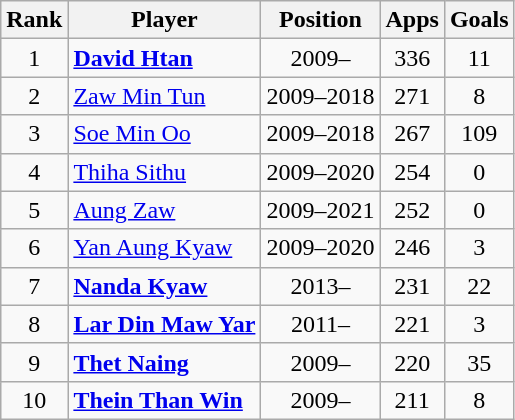<table class="wikitable" style="text-align: center;">
<tr>
<th>Rank</th>
<th>Player</th>
<th>Position</th>
<th>Apps</th>
<th>Goals</th>
</tr>
<tr style="">
<td>1</td>
<td style="text-align: left;"> <strong><a href='#'>David Htan</a></strong></td>
<td>2009–</td>
<td>336</td>
<td>11</td>
</tr>
<tr>
<td>2</td>
<td style="text-align: left;"> <a href='#'>Zaw Min Tun</a></td>
<td>2009–2018</td>
<td>271</td>
<td>8</td>
</tr>
<tr>
<td>3</td>
<td style="text-align: left;"> <a href='#'>Soe Min Oo</a></td>
<td>2009–2018</td>
<td>267</td>
<td>109</td>
</tr>
<tr>
<td>4</td>
<td style="text-align: left;"> <a href='#'>Thiha Sithu</a></td>
<td>2009–2020</td>
<td>254</td>
<td>0</td>
</tr>
<tr>
<td>5</td>
<td style="text-align: left;"> <a href='#'>Aung Zaw</a></td>
<td>2009–2021</td>
<td>252</td>
<td>0</td>
</tr>
<tr>
<td>6</td>
<td style="text-align: left;"> <a href='#'>Yan Aung Kyaw</a></td>
<td>2009–2020</td>
<td>246</td>
<td>3</td>
</tr>
<tr>
<td>7</td>
<td style="text-align: left;"> <strong><a href='#'>Nanda Kyaw</a></strong></td>
<td>2013–</td>
<td>231</td>
<td>22</td>
</tr>
<tr>
<td>8</td>
<td style="text-align: left;"> <strong><a href='#'>Lar Din Maw Yar</a></strong></td>
<td>2011–</td>
<td>221</td>
<td>3</td>
</tr>
<tr>
<td>9</td>
<td style="text-align: left;"> <strong><a href='#'>Thet Naing</a></strong></td>
<td>2009–</td>
<td>220</td>
<td>35</td>
</tr>
<tr>
<td>10</td>
<td style="text-align: left;"> <strong><a href='#'>Thein Than Win</a></strong></td>
<td>2009–</td>
<td>211</td>
<td>8</td>
</tr>
</table>
